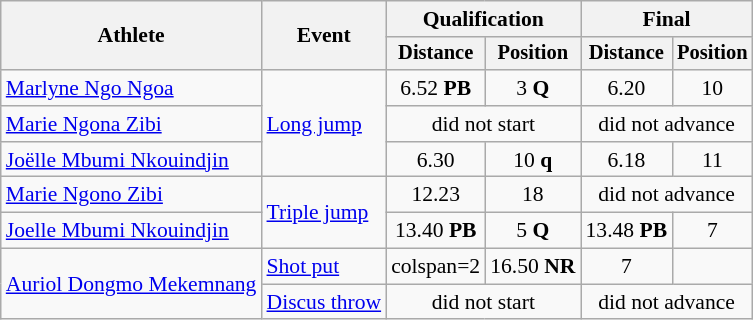<table class=wikitable style="font-size:90%">
<tr>
<th rowspan="2">Athlete</th>
<th rowspan="2">Event</th>
<th colspan="2">Qualification</th>
<th colspan="2">Final</th>
</tr>
<tr style="font-size:95%">
<th>Distance</th>
<th>Position</th>
<th>Distance</th>
<th>Position</th>
</tr>
<tr align=center>
<td align=left><a href='#'>Marlyne Ngo Ngoa</a></td>
<td style="text-align:left;" rowspan="3"><a href='#'>Long jump</a></td>
<td>6.52 <strong>PB</strong></td>
<td>3 <strong>Q</strong></td>
<td>6.20</td>
<td>10</td>
</tr>
<tr align=center>
<td align=left><a href='#'>Marie Ngona Zibi</a></td>
<td colspan=2>did not start</td>
<td colspan=2>did not advance</td>
</tr>
<tr align=center>
<td align=left><a href='#'>Joëlle Mbumi Nkouindjin</a></td>
<td>6.30</td>
<td>10 <strong>q</strong></td>
<td>6.18</td>
<td>11</td>
</tr>
<tr align=center>
<td align=left><a href='#'>Marie Ngono Zibi</a></td>
<td style="text-align:left;" rowspan="2"><a href='#'>Triple jump</a></td>
<td>12.23</td>
<td>18</td>
<td colspan=2>did not advance</td>
</tr>
<tr align=center>
<td align=left><a href='#'>Joelle Mbumi Nkouindjin</a></td>
<td>13.40 <strong>PB</strong></td>
<td>5 <strong>Q</strong></td>
<td>13.48 <strong>PB</strong></td>
<td>7</td>
</tr>
<tr align=center>
<td align=left rowspan=2><a href='#'>Auriol Dongmo Mekemnang</a></td>
<td style="text-align:left;"><a href='#'>Shot put</a></td>
<td>colspan=2 </td>
<td>16.50 <strong>NR</strong></td>
<td>7</td>
</tr>
<tr align=center>
<td style="text-align:left;"><a href='#'>Discus throw</a></td>
<td colspan=2>did not start</td>
<td colspan=2>did not advance</td>
</tr>
</table>
